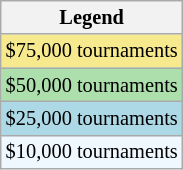<table class="wikitable" style="font-size:85%;">
<tr>
<th>Legend</th>
</tr>
<tr style="background:#f7e98e;">
<td>$75,000 tournaments</td>
</tr>
<tr style="background:#addfad;">
<td>$50,000 tournaments</td>
</tr>
<tr style="background:lightblue;">
<td>$25,000 tournaments</td>
</tr>
<tr style="background:#f0f8ff;">
<td>$10,000 tournaments</td>
</tr>
</table>
